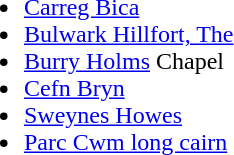<table border="0" cellpadding="0" cellspacing="0">
<tr>
<td><br><ul><li><a href='#'>Carreg Bica</a></li><li><a href='#'>Bulwark Hillfort, The</a></li><li><a href='#'>Burry Holms</a> Chapel</li><li><a href='#'>Cefn Bryn</a></li><li><a href='#'>Sweynes Howes</a></li><li><a href='#'>Parc Cwm long cairn</a></li></ul></td>
</tr>
</table>
